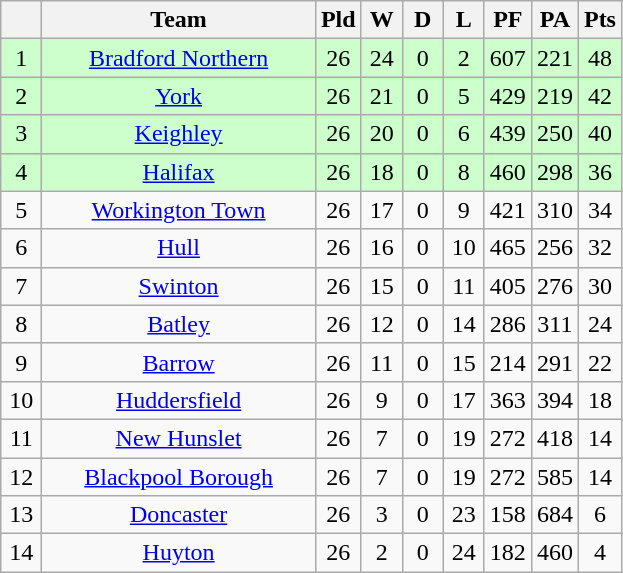<table class="wikitable" style="text-align:center;">
<tr>
<th style="width:20px;" abbr="Position"></th>
<th width=175>Team</th>
<th style="width:20px;" abbr="Played">Pld</th>
<th style="width:20px;" abbr="Won">W</th>
<th style="width:20px;" abbr="Drawn">D</th>
<th style="width:20px;" abbr="Lost">L</th>
<th style="width:20px;" abbr="”Points" For”>PF</th>
<th style="width:20px;" abbr="”Points" Against”>PA</th>
<th style="width:20px;" abbr="Points">Pts</th>
</tr>
<tr style="text-align:center; background:#cfc;">
<td>1</td>
<td><a href='#'>Bradford Northern</a></td>
<td>26</td>
<td>24</td>
<td>0</td>
<td>2</td>
<td>607</td>
<td>221</td>
<td>48</td>
</tr>
<tr style="text-align:center; background:#cfc;">
<td>2</td>
<td><a href='#'>York</a></td>
<td>26</td>
<td>21</td>
<td>0</td>
<td>5</td>
<td>429</td>
<td>219</td>
<td>42</td>
</tr>
<tr style="text-align:center; background:#cfc;">
<td>3</td>
<td><a href='#'>Keighley</a></td>
<td>26</td>
<td>20</td>
<td>0</td>
<td>6</td>
<td>439</td>
<td>250</td>
<td>40</td>
</tr>
<tr style="text-align:center; background:#cfc;">
<td>4</td>
<td><a href='#'>Halifax</a></td>
<td>26</td>
<td>18</td>
<td>0</td>
<td>8</td>
<td>460</td>
<td>298</td>
<td>36</td>
</tr>
<tr style="text-align:center;">
<td>5</td>
<td><a href='#'>Workington Town</a></td>
<td>26</td>
<td>17</td>
<td>0</td>
<td>9</td>
<td>421</td>
<td>310</td>
<td>34</td>
</tr>
<tr style="text-align:center;">
<td>6</td>
<td><a href='#'>Hull</a></td>
<td>26</td>
<td>16</td>
<td>0</td>
<td>10</td>
<td>465</td>
<td>256</td>
<td>32</td>
</tr>
<tr style="text-align:center;">
<td>7</td>
<td><a href='#'>Swinton</a></td>
<td>26</td>
<td>15</td>
<td>0</td>
<td>11</td>
<td>405</td>
<td>276</td>
<td>30</td>
</tr>
<tr style="text-align:center;">
<td>8</td>
<td><a href='#'>Batley</a></td>
<td>26</td>
<td>12</td>
<td>0</td>
<td>14</td>
<td>286</td>
<td>311</td>
<td>24</td>
</tr>
<tr style="text-align:center;">
<td>9</td>
<td><a href='#'>Barrow</a></td>
<td>26</td>
<td>11</td>
<td>0</td>
<td>15</td>
<td>214</td>
<td>291</td>
<td>22</td>
</tr>
<tr style="text-align:center;">
<td>10</td>
<td><a href='#'>Huddersfield</a></td>
<td>26</td>
<td>9</td>
<td>0</td>
<td>17</td>
<td>363</td>
<td>394</td>
<td>18</td>
</tr>
<tr style="text-align:center;">
<td>11</td>
<td><a href='#'>New Hunslet</a></td>
<td>26</td>
<td>7</td>
<td>0</td>
<td>19</td>
<td>272</td>
<td>418</td>
<td>14</td>
</tr>
<tr style="text-align:center;">
<td>12</td>
<td><a href='#'>Blackpool Borough</a></td>
<td>26</td>
<td>7</td>
<td>0</td>
<td>19</td>
<td>272</td>
<td>585</td>
<td>14</td>
</tr>
<tr style="text-align:center;">
<td>13</td>
<td><a href='#'>Doncaster</a></td>
<td>26</td>
<td>3</td>
<td>0</td>
<td>23</td>
<td>158</td>
<td>684</td>
<td>6</td>
</tr>
<tr style="text-align:center;">
<td>14</td>
<td><a href='#'>Huyton</a></td>
<td>26</td>
<td>2</td>
<td>0</td>
<td>24</td>
<td>182</td>
<td>460</td>
<td>4</td>
</tr>
</table>
